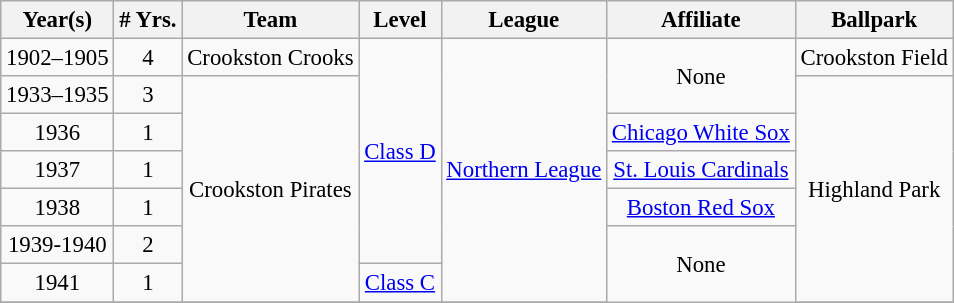<table class="wikitable" style="text-align:center; font-size: 95%;">
<tr>
<th>Year(s)</th>
<th># Yrs.</th>
<th>Team</th>
<th>Level</th>
<th>League</th>
<th>Affiliate</th>
<th>Ballpark</th>
</tr>
<tr>
<td>1902–1905</td>
<td>4</td>
<td>Crookston Crooks</td>
<td rowspan=6><a href='#'>Class D</a></td>
<td rowspan=7><a href='#'>Northern League</a></td>
<td rowspan=2>None</td>
<td>Crookston Field</td>
</tr>
<tr>
<td>1933–1935</td>
<td>3</td>
<td rowspan=6>Crookston Pirates</td>
<td rowspan=6>Highland Park</td>
</tr>
<tr>
<td>1936</td>
<td>1</td>
<td><a href='#'>Chicago White Sox</a></td>
</tr>
<tr>
<td>1937</td>
<td>1</td>
<td><a href='#'>St. Louis Cardinals</a></td>
</tr>
<tr>
<td>1938</td>
<td>1</td>
<td><a href='#'>Boston Red Sox</a></td>
</tr>
<tr>
<td>1939-1940</td>
<td>2</td>
<td rowspan=3>None</td>
</tr>
<tr>
<td>1941</td>
<td>1</td>
<td><a href='#'>Class C</a></td>
</tr>
<tr>
</tr>
</table>
